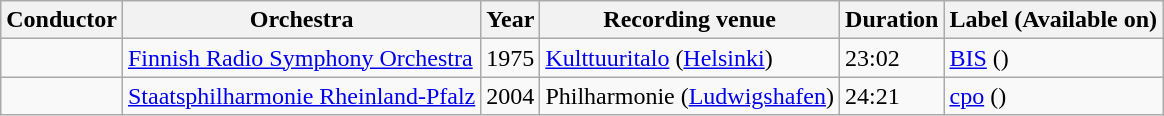<table class="wikitable sortable">
<tr>
<th scope="col">Conductor</th>
<th scope="col">Orchestra</th>
<th scope="col">Year</th>
<th scope="col">Recording venue</th>
<th scope="col">Duration</th>
<th scope="col">Label (Available on)</th>
</tr>
<tr>
<td></td>
<td><a href='#'>Finnish Radio Symphony Orchestra</a></td>
<td>1975</td>
<td><a href='#'>Kulttuuritalo</a> (<a href='#'>Helsinki</a>)</td>
<td>23:02</td>
<td><a href='#'>BIS</a> ()</td>
</tr>
<tr>
<td></td>
<td><a href='#'>Staatsphilharmonie Rheinland-Pfalz</a></td>
<td>2004</td>
<td>Philharmonie (<a href='#'>Ludwigshafen</a>)</td>
<td>24:21</td>
<td><a href='#'>cpo</a> ()</td>
</tr>
</table>
